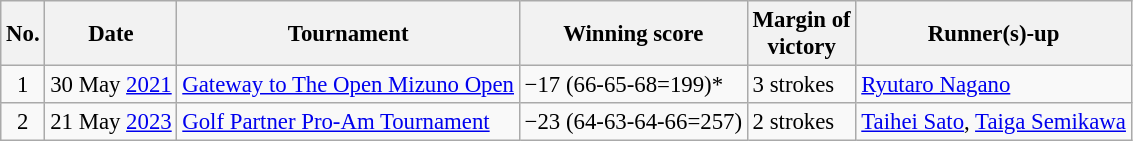<table class="wikitable" style="font-size:95%;">
<tr>
<th>No.</th>
<th>Date</th>
<th>Tournament</th>
<th>Winning score</th>
<th>Margin of<br>victory</th>
<th>Runner(s)-up</th>
</tr>
<tr>
<td align=center>1</td>
<td align=right>30 May <a href='#'>2021</a></td>
<td><a href='#'>Gateway to The Open Mizuno Open</a></td>
<td>−17 (66-65-68=199)*</td>
<td>3 strokes</td>
<td> <a href='#'>Ryutaro Nagano</a></td>
</tr>
<tr>
<td align=center>2</td>
<td align=right>21 May <a href='#'>2023</a></td>
<td><a href='#'>Golf Partner Pro-Am Tournament</a></td>
<td>−23 (64-63-64-66=257)</td>
<td>2 strokes</td>
<td> <a href='#'>Taihei Sato</a>,  <a href='#'>Taiga Semikawa</a></td>
</tr>
</table>
